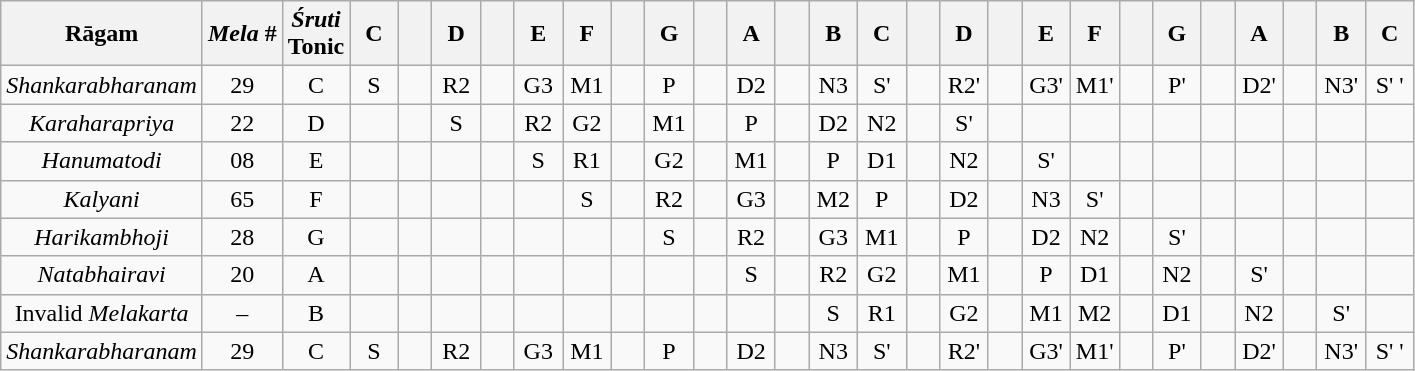<table class="wikitable" style="text-align:center">
<tr>
<th>Rāgam</th>
<th><em>Mela</em> #</th>
<th><em>Śruti</em><br>Tonic</th>
<th>C</th>
<th></th>
<th>D</th>
<th></th>
<th>E</th>
<th>F</th>
<th></th>
<th>G</th>
<th></th>
<th>A</th>
<th></th>
<th>B</th>
<th>C</th>
<th></th>
<th>D</th>
<th></th>
<th>E</th>
<th>F</th>
<th></th>
<th>G</th>
<th></th>
<th>A</th>
<th></th>
<th>B</th>
<th>C</th>
</tr>
<tr>
<td><em>Shankarabharanam</em></td>
<td>29</td>
<td>C</td>
<td width="25px">S</td>
<td width="15px"></td>
<td width="25px">R2</td>
<td width="15px"></td>
<td width="25px">G3</td>
<td width="25px">M1</td>
<td width="15px"></td>
<td width="25px">P</td>
<td width="15px"></td>
<td width="25px">D2</td>
<td width="15px"></td>
<td width="25px">N3</td>
<td width="25px">S'</td>
<td width="15px"></td>
<td width="25px">R2'</td>
<td width="15px"></td>
<td width="25px">G3'</td>
<td width="25px">M1'</td>
<td width="15px"></td>
<td width="25px">P'</td>
<td width="15px"></td>
<td width="25px">D2'</td>
<td width="15px"></td>
<td width="25px">N3'</td>
<td width="25px">S' '</td>
</tr>
<tr>
<td><em>Karaharapriya</em></td>
<td>22</td>
<td>D</td>
<td></td>
<td></td>
<td>S</td>
<td></td>
<td>R2</td>
<td>G2</td>
<td></td>
<td>M1</td>
<td></td>
<td>P</td>
<td></td>
<td>D2</td>
<td>N2</td>
<td></td>
<td>S'</td>
<td></td>
<td></td>
<td></td>
<td></td>
<td></td>
<td></td>
<td></td>
<td></td>
<td></td>
<td></td>
</tr>
<tr>
<td><em>Hanumatodi</em></td>
<td>08</td>
<td>E</td>
<td></td>
<td></td>
<td></td>
<td></td>
<td>S</td>
<td>R1</td>
<td></td>
<td>G2</td>
<td></td>
<td>M1</td>
<td></td>
<td>P</td>
<td>D1</td>
<td></td>
<td>N2</td>
<td></td>
<td>S'</td>
<td></td>
<td></td>
<td></td>
<td></td>
<td></td>
<td></td>
<td></td>
<td></td>
</tr>
<tr>
<td><em>Kalyani</em></td>
<td>65</td>
<td>F</td>
<td></td>
<td></td>
<td></td>
<td></td>
<td></td>
<td>S</td>
<td></td>
<td>R2</td>
<td></td>
<td>G3</td>
<td></td>
<td>M2</td>
<td>P</td>
<td></td>
<td>D2</td>
<td></td>
<td>N3</td>
<td>S'</td>
<td></td>
<td></td>
<td></td>
<td></td>
<td></td>
<td></td>
<td></td>
</tr>
<tr>
<td><em>Harikambhoji</em></td>
<td>28</td>
<td>G</td>
<td></td>
<td></td>
<td></td>
<td></td>
<td></td>
<td></td>
<td></td>
<td>S</td>
<td></td>
<td>R2</td>
<td></td>
<td>G3</td>
<td>M1</td>
<td></td>
<td>P</td>
<td></td>
<td>D2</td>
<td>N2</td>
<td></td>
<td>S'</td>
<td></td>
<td></td>
<td></td>
<td></td>
<td></td>
</tr>
<tr>
<td><em>Natabhairavi</em></td>
<td>20</td>
<td>A</td>
<td></td>
<td></td>
<td></td>
<td></td>
<td></td>
<td></td>
<td></td>
<td></td>
<td></td>
<td>S</td>
<td></td>
<td>R2</td>
<td>G2</td>
<td></td>
<td>M1</td>
<td></td>
<td>P</td>
<td>D1</td>
<td></td>
<td>N2</td>
<td></td>
<td>S'</td>
<td></td>
<td></td>
<td></td>
</tr>
<tr>
<td>Invalid <em>Melakarta</em></td>
<td>–</td>
<td>B</td>
<td></td>
<td></td>
<td></td>
<td></td>
<td></td>
<td></td>
<td></td>
<td></td>
<td></td>
<td></td>
<td></td>
<td>S</td>
<td>R1</td>
<td></td>
<td>G2</td>
<td></td>
<td>M1</td>
<td>M2</td>
<td></td>
<td>D1</td>
<td></td>
<td>N2</td>
<td></td>
<td>S'</td>
<td></td>
</tr>
<tr>
<td><em>Shankarabharanam</em></td>
<td>29</td>
<td>C</td>
<td>S</td>
<td></td>
<td>R2</td>
<td></td>
<td>G3</td>
<td>M1</td>
<td></td>
<td>P</td>
<td></td>
<td>D2</td>
<td></td>
<td>N3</td>
<td>S'</td>
<td></td>
<td>R2'</td>
<td></td>
<td>G3'</td>
<td>M1'</td>
<td></td>
<td>P'</td>
<td></td>
<td>D2'</td>
<td></td>
<td>N3'</td>
<td>S' '</td>
</tr>
</table>
